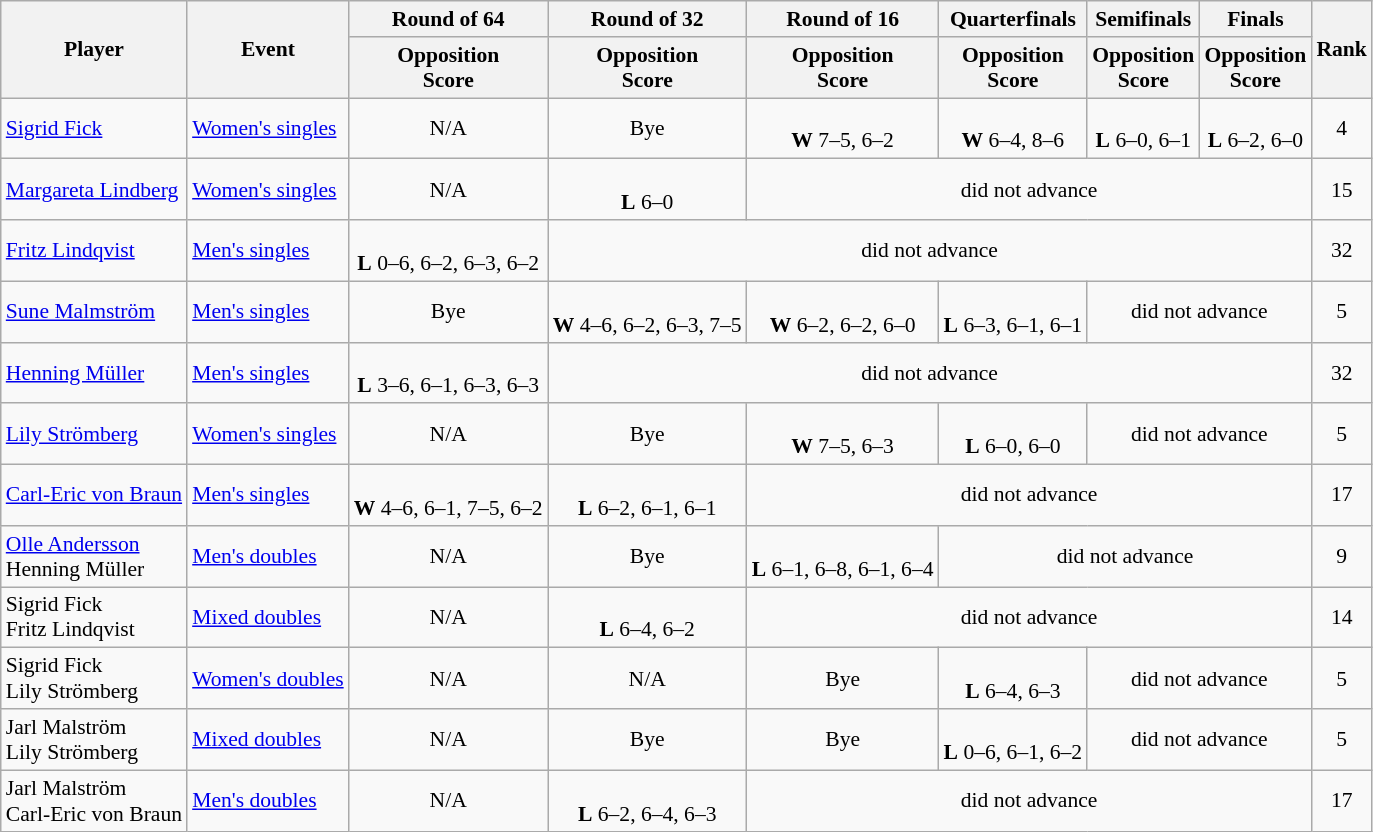<table class=wikitable style="font-size:90%">
<tr>
<th rowspan="2">Player</th>
<th rowspan="2">Event</th>
<th>Round of 64</th>
<th>Round of 32</th>
<th>Round of 16</th>
<th>Quarterfinals</th>
<th>Semifinals</th>
<th>Finals</th>
<th rowspan=2>Rank</th>
</tr>
<tr>
<th>Opposition<br>Score</th>
<th>Opposition<br>Score</th>
<th>Opposition<br>Score</th>
<th>Opposition<br>Score</th>
<th>Opposition<br>Score</th>
<th>Opposition<br>Score</th>
</tr>
<tr>
<td><a href='#'>Sigrid Fick</a></td>
<td><a href='#'>Women's singles</a></td>
<td align=center>N/A</td>
<td align=center>Bye</td>
<td align=center> <br> <strong>W</strong> 7–5, 6–2</td>
<td align=center> <br> <strong>W</strong> 6–4, 8–6</td>
<td align=center> <br> <strong>L</strong> 6–0, 6–1</td>
<td align=center> <br> <strong>L</strong> 6–2, 6–0</td>
<td align=center>4</td>
</tr>
<tr>
<td><a href='#'>Margareta Lindberg</a></td>
<td><a href='#'>Women's singles</a></td>
<td align=center>N/A</td>
<td align=center> <br> <strong>L</strong> 6–0</td>
<td align=center colspan=4>did not advance</td>
<td align=center>15</td>
</tr>
<tr>
<td><a href='#'>Fritz Lindqvist</a></td>
<td><a href='#'>Men's singles</a></td>
<td align=center> <br> <strong>L</strong> 0–6, 6–2, 6–3, 6–2</td>
<td align=center colspan=5>did not advance</td>
<td align=center>32</td>
</tr>
<tr>
<td><a href='#'>Sune Malmström</a></td>
<td><a href='#'>Men's singles</a></td>
<td align=center>Bye</td>
<td align=center> <br> <strong>W</strong> 4–6, 6–2, 6–3, 7–5</td>
<td align=center> <br> <strong>W</strong> 6–2, 6–2, 6–0</td>
<td align=center> <br> <strong>L</strong> 6–3, 6–1, 6–1</td>
<td align=center colspan=2>did not advance</td>
<td align=center>5</td>
</tr>
<tr>
<td><a href='#'>Henning Müller</a></td>
<td><a href='#'>Men's singles</a></td>
<td align=center> <br> <strong>L</strong> 3–6, 6–1, 6–3, 6–3</td>
<td align=center colspan=5>did not advance</td>
<td align=center>32</td>
</tr>
<tr>
<td><a href='#'>Lily Strömberg</a></td>
<td><a href='#'>Women's singles</a></td>
<td align=center>N/A</td>
<td align=center>Bye</td>
<td align=center> <br> <strong>W</strong> 7–5, 6–3</td>
<td align=center> <br> <strong>L</strong> 6–0, 6–0</td>
<td align=center colspan=2>did not advance</td>
<td align=center>5</td>
</tr>
<tr>
<td><a href='#'>Carl-Eric von Braun</a></td>
<td><a href='#'>Men's singles</a></td>
<td align=center> <br> <strong>W</strong> 4–6, 6–1, 7–5, 6–2</td>
<td align=center> <br> <strong>L</strong> 6–2, 6–1, 6–1</td>
<td align=center colspan=4>did not advance</td>
<td align=center>17</td>
</tr>
<tr>
<td><a href='#'>Olle Andersson</a> <br> Henning Müller</td>
<td><a href='#'>Men's doubles</a></td>
<td align=center>N/A</td>
<td align=center>Bye</td>
<td align=center> <br> <strong>L</strong> 6–1, 6–8, 6–1, 6–4</td>
<td align=center colspan=3>did not advance</td>
<td align=center>9</td>
</tr>
<tr>
<td>Sigrid Fick <br> Fritz Lindqvist</td>
<td><a href='#'>Mixed doubles</a></td>
<td align=center>N/A</td>
<td align=center> <br> <strong>L</strong> 6–4, 6–2</td>
<td align=center colspan=4>did not advance</td>
<td align=center>14</td>
</tr>
<tr>
<td>Sigrid Fick <br> Lily Strömberg</td>
<td><a href='#'>Women's doubles</a></td>
<td align=center>N/A</td>
<td align=center>N/A</td>
<td align=center>Bye</td>
<td align=center> <br> <strong>L</strong> 6–4, 6–3</td>
<td align=center colspan=2>did not advance</td>
<td align=center>5</td>
</tr>
<tr>
<td>Jarl Malström <br> Lily Strömberg</td>
<td><a href='#'>Mixed doubles</a></td>
<td align=center>N/A</td>
<td align=center>Bye</td>
<td align=center>Bye</td>
<td align=center> <br> <strong>L</strong> 0–6, 6–1, 6–2</td>
<td align=center colspan=2>did not advance</td>
<td align=center>5</td>
</tr>
<tr>
<td>Jarl Malström <br> Carl-Eric von Braun</td>
<td><a href='#'>Men's doubles</a></td>
<td align=center>N/A</td>
<td align=center> <br> <strong>L</strong> 6–2, 6–4, 6–3</td>
<td align=center colspan=4>did not advance</td>
<td align=center>17</td>
</tr>
</table>
